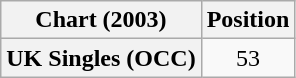<table class="wikitable plainrowheaders" style="text-align:center">
<tr>
<th scope="col">Chart (2003)</th>
<th scope="col">Position</th>
</tr>
<tr>
<th scope="row">UK Singles (OCC)</th>
<td>53</td>
</tr>
</table>
